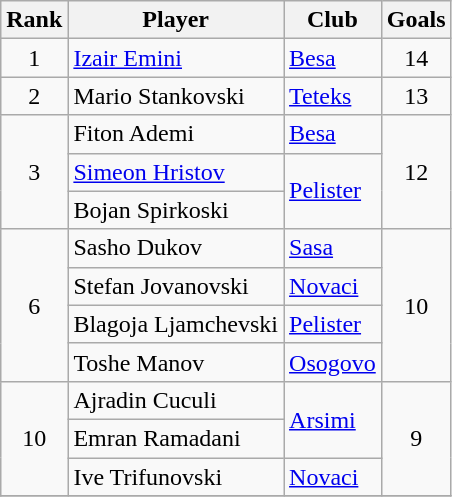<table class="wikitable" style="text-align:center">
<tr>
<th>Rank</th>
<th>Player</th>
<th>Club</th>
<th>Goals</th>
</tr>
<tr>
<td>1</td>
<td align="left"> <a href='#'>Izair Emini</a></td>
<td align="left"><a href='#'>Besa</a></td>
<td>14</td>
</tr>
<tr>
<td>2</td>
<td align="left"> Mario Stankovski</td>
<td align="left"><a href='#'>Teteks</a></td>
<td>13</td>
</tr>
<tr>
<td rowspan="3">3</td>
<td align="left"> Fiton Ademi</td>
<td align="left"><a href='#'>Besa</a></td>
<td rowspan="3">12</td>
</tr>
<tr>
<td align="left"> <a href='#'>Simeon Hristov</a></td>
<td rowspan="2" align="left"><a href='#'>Pelister</a></td>
</tr>
<tr>
<td align="left"> Bojan Spirkoski</td>
</tr>
<tr>
<td rowspan="4">6</td>
<td align="left"> Sasho Dukov</td>
<td align="left"><a href='#'>Sasa</a></td>
<td rowspan="4">10</td>
</tr>
<tr>
<td align="left"> Stefan Jovanovski</td>
<td align="left"><a href='#'>Novaci</a></td>
</tr>
<tr>
<td align="left"> Blagoja Ljamchevski</td>
<td align="left"><a href='#'>Pelister</a></td>
</tr>
<tr>
<td align="left"> Toshe Manov</td>
<td align="left"><a href='#'>Osogovo</a></td>
</tr>
<tr>
<td rowspan="3">10</td>
<td align="left"> Ajradin Cuculi</td>
<td rowspan="2" align="left"><a href='#'>Arsimi</a></td>
<td rowspan="3">9</td>
</tr>
<tr>
<td align="left"> Emran Ramadani</td>
</tr>
<tr>
<td align="left"> Ive Trifunovski</td>
<td align="left"><a href='#'>Novaci</a></td>
</tr>
<tr>
</tr>
</table>
